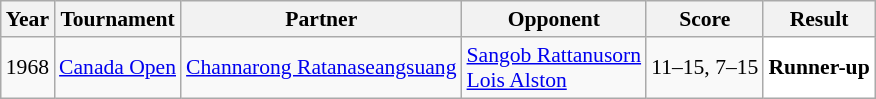<table class="sortable wikitable" style="font-size: 90%;">
<tr>
<th>Year</th>
<th>Tournament</th>
<th>Partner</th>
<th>Opponent</th>
<th>Score</th>
<th>Result</th>
</tr>
<tr>
<td align="center">1968</td>
<td><a href='#'>Canada Open</a></td>
<td> <a href='#'>Channarong Ratanaseangsuang</a></td>
<td> <a href='#'>Sangob Rattanusorn</a><br> <a href='#'>Lois Alston</a></td>
<td>11–15, 7–15</td>
<td style="text-align:left; background:white"> <strong>Runner-up</strong></td>
</tr>
</table>
